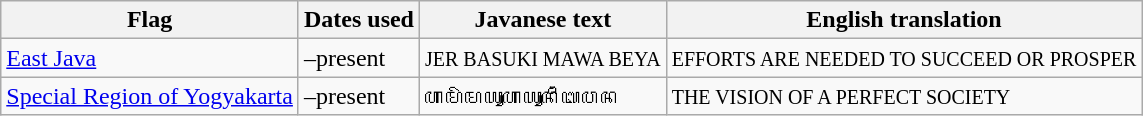<table class="wikitable sortable noresize">
<tr>
<th>Flag</th>
<th>Dates used</th>
<th>Javanese text</th>
<th>English translation</th>
</tr>
<tr>
<td> <a href='#'>East Java</a></td>
<td>–present</td>
<td><small>JER BASUKI MAWA BEYA</small></td>
<td><small>EFFORTS ARE NEEDED TO SUCCEED OR PROSPER</small></td>
</tr>
<tr>
<td> <a href='#'>Special Region of Yogyakarta</a></td>
<td>–present</td>
<td><small>ꦲꦩꦼꦩꦪꦸꦲꦪꦸꦤꦶꦁꦧꦮꦤ</small></td>
<td><small>THE VISION OF A PERFECT SOCIETY</small></td>
</tr>
</table>
